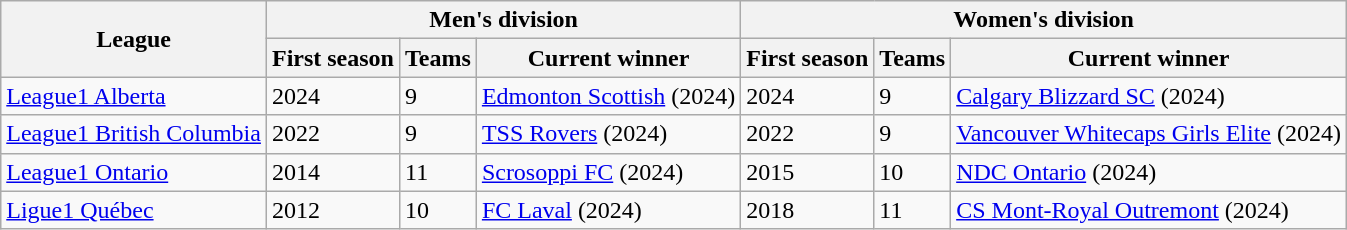<table class="wikitable">
<tr>
<th rowspan="2">League</th>
<th colspan="3">Men's division</th>
<th colspan="3">Women's division</th>
</tr>
<tr>
<th>First season</th>
<th>Teams</th>
<th>Current winner</th>
<th>First season</th>
<th>Teams</th>
<th>Current winner</th>
</tr>
<tr>
<td><a href='#'>League1 Alberta</a></td>
<td>2024</td>
<td>9</td>
<td><a href='#'>Edmonton Scottish</a> (2024)</td>
<td>2024</td>
<td>9</td>
<td><a href='#'>Calgary Blizzard SC</a> (2024)</td>
</tr>
<tr>
<td><a href='#'>League1 British Columbia</a></td>
<td>2022</td>
<td>9</td>
<td><a href='#'>TSS Rovers</a> (2024)</td>
<td>2022</td>
<td>9</td>
<td><a href='#'>Vancouver Whitecaps Girls Elite</a> (2024)</td>
</tr>
<tr>
<td><a href='#'>League1 Ontario</a></td>
<td>2014</td>
<td>11</td>
<td><a href='#'>Scrosoppi FC</a> (2024)</td>
<td>2015</td>
<td>10</td>
<td><a href='#'>NDC Ontario</a> (2024)</td>
</tr>
<tr>
<td><a href='#'>Ligue1 Québec</a></td>
<td>2012</td>
<td>10</td>
<td><a href='#'>FC Laval</a> (2024)</td>
<td>2018</td>
<td>11</td>
<td><a href='#'>CS Mont-Royal Outremont</a> (2024)</td>
</tr>
</table>
